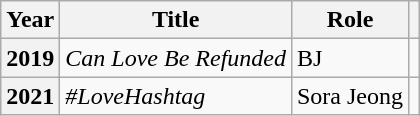<table class="wikitable plainrowheaders sortable">
<tr>
<th scope="col">Year</th>
<th scope="col">Title</th>
<th scope="col">Role</th>
<th scope="col" class="unsortable"></th>
</tr>
<tr>
<th scope="row">2019</th>
<td><em>Can Love Be Refunded</em></td>
<td>BJ</td>
<td style="text-align:center"></td>
</tr>
<tr>
<th scope="row">2021</th>
<td><em>#LoveHashtag</em></td>
<td>Sora Jeong</td>
<td style="text-align:center"></td>
</tr>
</table>
